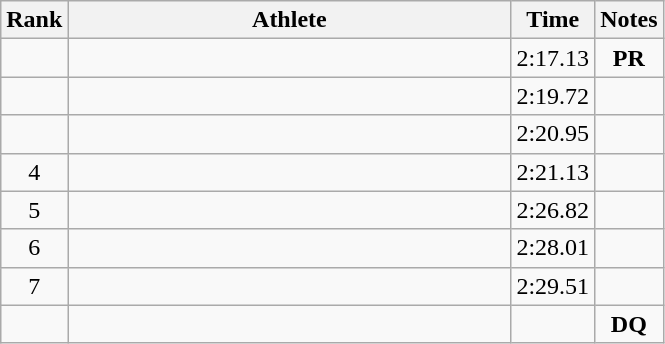<table class=wikitable>
<tr>
<th>Rank</th>
<th style=width:18em>Athlete</th>
<th>Time</th>
<th>Notes</th>
</tr>
<tr align=center>
<td></td>
<td align=left></td>
<td>2:17.13</td>
<td><strong>PR</strong></td>
</tr>
<tr align=center>
<td></td>
<td align=left></td>
<td>2:19.72</td>
<td></td>
</tr>
<tr align=center>
<td></td>
<td align=left></td>
<td>2:20.95</td>
<td></td>
</tr>
<tr align=center>
<td>4</td>
<td align=left></td>
<td>2:21.13</td>
<td></td>
</tr>
<tr align=center>
<td>5</td>
<td align=left></td>
<td>2:26.82</td>
<td></td>
</tr>
<tr align=center>
<td>6</td>
<td align=left></td>
<td>2:28.01</td>
<td></td>
</tr>
<tr align=center>
<td>7</td>
<td align=left></td>
<td>2:29.51</td>
<td></td>
</tr>
<tr align=center>
<td></td>
<td align=left></td>
<td></td>
<td><strong>DQ</strong></td>
</tr>
</table>
